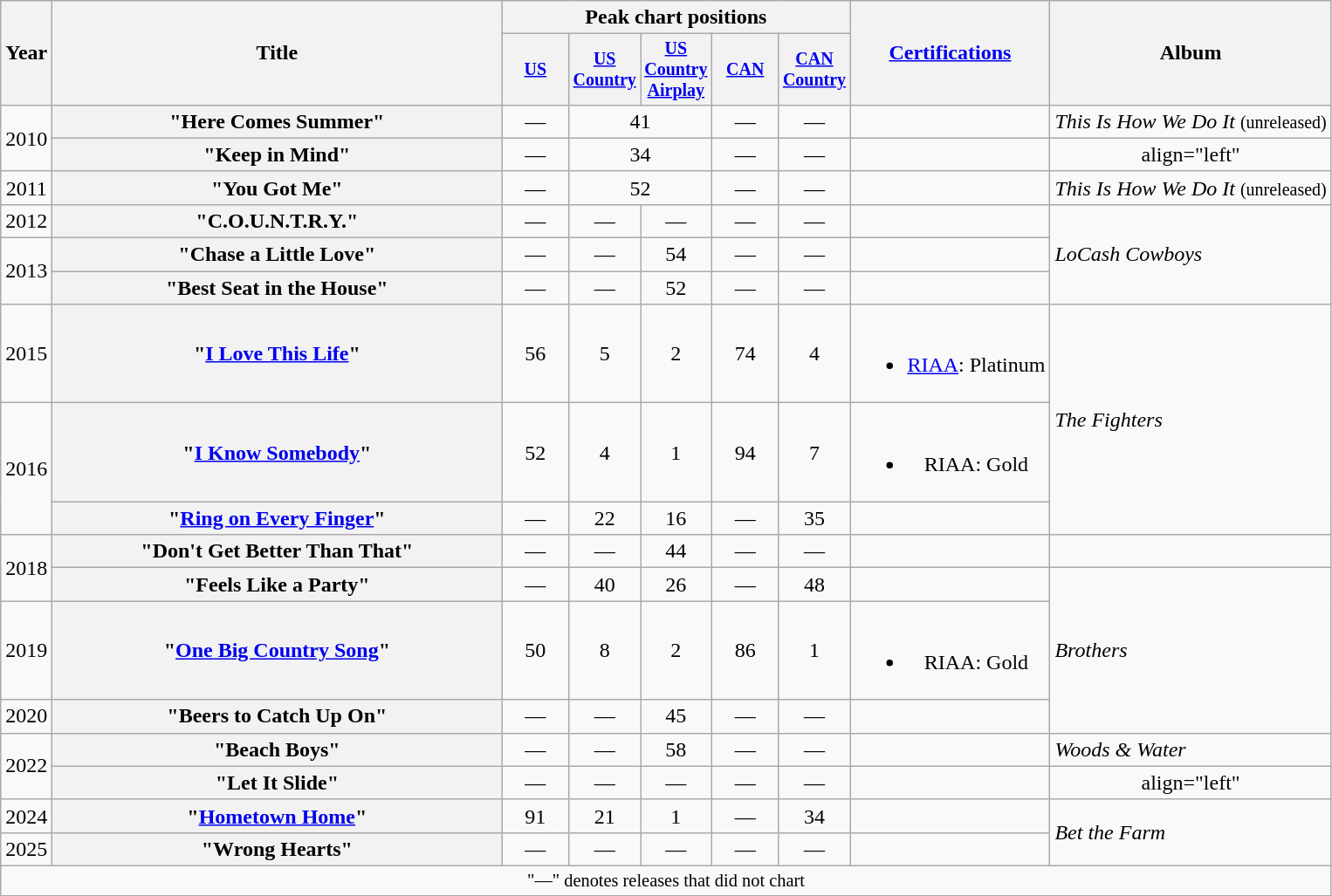<table class="wikitable plainrowheaders" style="text-align:center;">
<tr>
<th scope="col" rowspan="2">Year</th>
<th scope="col" rowspan="2" style="width:21em;">Title</th>
<th scope="col" colspan="5">Peak chart positions</th>
<th scope="col" rowspan="2"><a href='#'>Certifications</a><br></th>
<th scope="col" rowspan="2">Album</th>
</tr>
<tr style="font-size:smaller;">
<th scope="col" width="45"><a href='#'>US</a><br></th>
<th scope="col" width="45"><a href='#'>US Country</a><br></th>
<th scope="col" width="45"><a href='#'>US Country Airplay</a><br></th>
<th scope="col" width="45"><a href='#'>CAN</a><br></th>
<th scope="col" width="45"><a href='#'>CAN Country</a><br></th>
</tr>
<tr>
<td rowspan="2">2010</td>
<th scope="row">"Here Comes Summer"</th>
<td>—</td>
<td colspan=2>41</td>
<td>—</td>
<td>—</td>
<td></td>
<td align="left"><em>This Is How We Do It</em> <small>(unreleased)</small></td>
</tr>
<tr>
<th scope="row">"Keep in Mind"</th>
<td>—</td>
<td colspan=2>34</td>
<td>—</td>
<td>—</td>
<td></td>
<td>align="left"</td>
</tr>
<tr>
<td>2011</td>
<th scope="row">"You Got Me"</th>
<td>—</td>
<td colspan=2>52</td>
<td>—</td>
<td>—</td>
<td></td>
<td align="left"><em>This Is How We Do It</em> <small>(unreleased)</small></td>
</tr>
<tr>
<td>2012</td>
<th scope="row">"C.O.U.N.T.R.Y."</th>
<td>—</td>
<td>—</td>
<td>—</td>
<td>—</td>
<td>—</td>
<td></td>
<td align="left" rowspan="3"><em>LoCash Cowboys</em> </td>
</tr>
<tr>
<td rowspan="2">2013</td>
<th scope="row">"Chase a Little Love"</th>
<td>—</td>
<td>—</td>
<td>54</td>
<td>—</td>
<td>—</td>
<td></td>
</tr>
<tr>
<th scope="row">"Best Seat in the House"</th>
<td>—</td>
<td>—</td>
<td>52</td>
<td>—</td>
<td>—</td>
<td></td>
</tr>
<tr>
<td>2015</td>
<th scope="row">"<a href='#'>I Love This Life</a>"</th>
<td>56</td>
<td>5</td>
<td>2</td>
<td>74</td>
<td>4</td>
<td><br><ul><li><a href='#'>RIAA</a>: Platinum</li></ul></td>
<td align="left" rowspan="3"><em>The Fighters</em></td>
</tr>
<tr>
<td rowspan="2">2016</td>
<th scope="row">"<a href='#'>I Know Somebody</a>"</th>
<td>52</td>
<td>4</td>
<td>1</td>
<td>94</td>
<td>7</td>
<td><br><ul><li>RIAA: Gold</li></ul></td>
</tr>
<tr>
<th scope="row">"<a href='#'>Ring on Every Finger</a>"</th>
<td>—</td>
<td>22</td>
<td>16</td>
<td>—</td>
<td>35</td>
<td></td>
</tr>
<tr>
<td rowspan=2>2018</td>
<th scope="row">"Don't Get Better Than That"</th>
<td>—</td>
<td>—</td>
<td>44</td>
<td>—</td>
<td>—</td>
<td></td>
<td></td>
</tr>
<tr>
<th scope="row">"Feels Like a Party"</th>
<td>—</td>
<td>40</td>
<td>26</td>
<td>—</td>
<td>48</td>
<td></td>
<td align="left" rowspan="3"><em>Brothers</em></td>
</tr>
<tr>
<td>2019</td>
<th scope="row">"<a href='#'>One Big Country Song</a>"</th>
<td>50</td>
<td>8</td>
<td>2</td>
<td>86</td>
<td>1</td>
<td><br><ul><li>RIAA: Gold</li></ul></td>
</tr>
<tr>
<td>2020</td>
<th scope="row">"Beers to Catch Up On"</th>
<td>—</td>
<td>—</td>
<td>45</td>
<td>—</td>
<td>—</td>
<td></td>
</tr>
<tr>
<td rowspan=2>2022</td>
<th scope="row">"Beach Boys"<br></th>
<td>—</td>
<td>—</td>
<td>58</td>
<td>—</td>
<td>—</td>
<td></td>
<td align="left"><em>Woods & Water</em></td>
</tr>
<tr>
<th scope="row">"Let It Slide"<br></th>
<td>—</td>
<td>—</td>
<td>—</td>
<td>—</td>
<td>—</td>
<td></td>
<td>align="left"</td>
</tr>
<tr>
<td scope="row">2024</td>
<th scope="row">"<a href='#'>Hometown Home</a>"</th>
<td>91</td>
<td>21</td>
<td>1</td>
<td>—</td>
<td>34</td>
<td></td>
<td rowspan="2" align="left"><em>Bet the Farm</em></td>
</tr>
<tr>
<td>2025</td>
<th scope="row">"Wrong Hearts"</th>
<td>—</td>
<td>—</td>
<td>—</td>
<td>—</td>
<td>—</td>
<td></td>
</tr>
<tr>
<td colspan="10" style="font-size:85%">"—" denotes releases that did not chart</td>
</tr>
</table>
